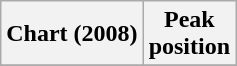<table class="wikitable sortable plainrowheaders" style="text-align:center">
<tr>
<th scope="col">Chart (2008)</th>
<th scope="col">Peak<br> position</th>
</tr>
<tr>
</tr>
</table>
